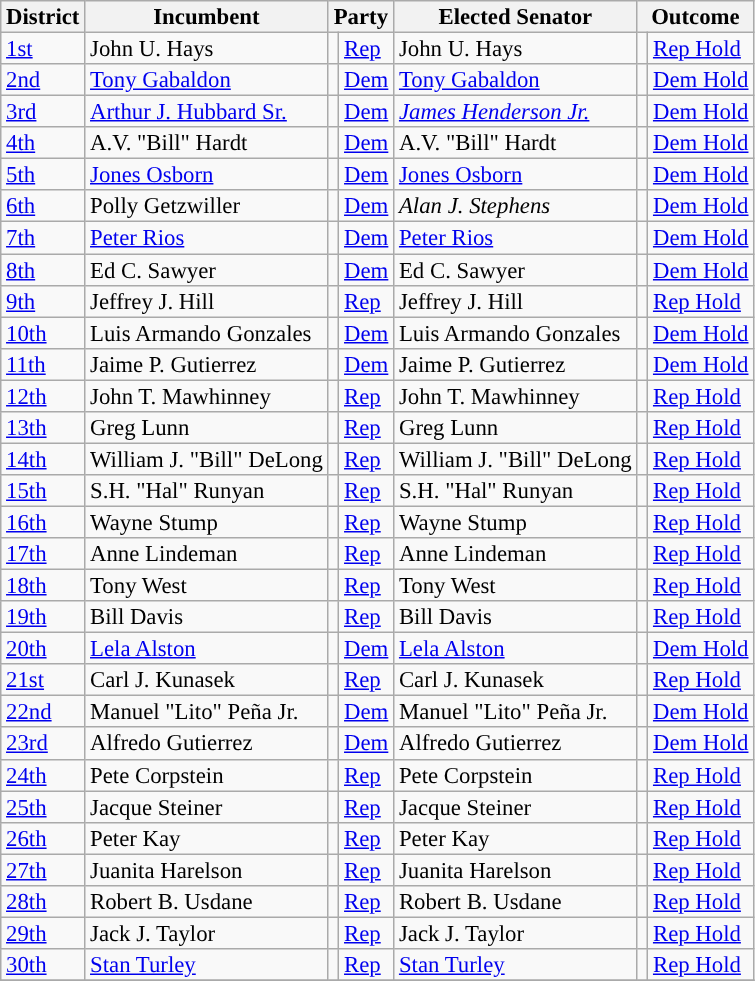<table class="sortable wikitable" style="font-size:95%;line-height:14px;">
<tr>
<th>District</th>
<th>Incumbent</th>
<th colspan="2">Party</th>
<th>Elected Senator</th>
<th colspan="2">Outcome</th>
</tr>
<tr>
<td><a href='#'>1st</a></td>
<td>John U. Hays</td>
<td style="background:"></td>
<td><a href='#'>Rep</a></td>
<td>John U. Hays</td>
<td style="background:"></td>
<td><a href='#'>Rep Hold</a></td>
</tr>
<tr>
<td><a href='#'>2nd</a></td>
<td><a href='#'>Tony Gabaldon</a></td>
<td style="background:"></td>
<td><a href='#'>Dem</a></td>
<td><a href='#'>Tony Gabaldon</a></td>
<td style="background:"></td>
<td><a href='#'>Dem Hold</a></td>
</tr>
<tr>
<td><a href='#'>3rd</a></td>
<td><a href='#'>Arthur J. Hubbard Sr.</a></td>
<td style="background:"></td>
<td><a href='#'>Dem</a></td>
<td><em><a href='#'>James Henderson Jr.</a></em></td>
<td style="background:"></td>
<td><a href='#'>Dem Hold</a></td>
</tr>
<tr>
<td><a href='#'>4th</a></td>
<td>A.V. "Bill" Hardt</td>
<td style="background:"></td>
<td><a href='#'>Dem</a></td>
<td>A.V. "Bill" Hardt</td>
<td style="background:"></td>
<td><a href='#'>Dem Hold</a></td>
</tr>
<tr>
<td><a href='#'>5th</a></td>
<td><a href='#'>Jones Osborn</a></td>
<td style="background:"></td>
<td><a href='#'>Dem</a></td>
<td><a href='#'>Jones Osborn</a></td>
<td style="background:"></td>
<td><a href='#'>Dem Hold</a></td>
</tr>
<tr>
<td><a href='#'>6th</a></td>
<td>Polly Getzwiller</td>
<td style="background:"></td>
<td><a href='#'>Dem</a></td>
<td><em>Alan J. Stephens</em></td>
<td style="background:"></td>
<td><a href='#'>Dem Hold</a></td>
</tr>
<tr>
<td><a href='#'>7th</a></td>
<td><a href='#'>Peter Rios</a></td>
<td style="background:"></td>
<td><a href='#'>Dem</a></td>
<td><a href='#'>Peter Rios</a></td>
<td style="background:"></td>
<td><a href='#'>Dem Hold</a></td>
</tr>
<tr>
<td><a href='#'>8th</a></td>
<td>Ed C. Sawyer</td>
<td style="background:"></td>
<td><a href='#'>Dem</a></td>
<td>Ed C. Sawyer</td>
<td style="background:"></td>
<td><a href='#'>Dem Hold</a></td>
</tr>
<tr>
<td><a href='#'>9th</a></td>
<td>Jeffrey J. Hill</td>
<td style="background:"></td>
<td><a href='#'>Rep</a></td>
<td>Jeffrey J. Hill</td>
<td style="background:"></td>
<td><a href='#'>Rep Hold</a></td>
</tr>
<tr>
<td><a href='#'>10th</a></td>
<td>Luis Armando Gonzales</td>
<td style="background:"></td>
<td><a href='#'>Dem</a></td>
<td>Luis Armando Gonzales</td>
<td style="background:"></td>
<td><a href='#'>Dem Hold</a></td>
</tr>
<tr>
<td><a href='#'>11th</a></td>
<td>Jaime P. Gutierrez</td>
<td style="background:"></td>
<td><a href='#'>Dem</a></td>
<td>Jaime P. Gutierrez</td>
<td style="background:"></td>
<td><a href='#'>Dem Hold</a></td>
</tr>
<tr>
<td><a href='#'>12th</a></td>
<td>John T. Mawhinney</td>
<td style="background:"></td>
<td><a href='#'>Rep</a></td>
<td>John T. Mawhinney</td>
<td style="background:"></td>
<td><a href='#'>Rep Hold</a></td>
</tr>
<tr>
<td><a href='#'>13th</a></td>
<td>Greg Lunn</td>
<td style="background:"></td>
<td><a href='#'>Rep</a></td>
<td>Greg Lunn</td>
<td style="background:"></td>
<td><a href='#'>Rep Hold</a></td>
</tr>
<tr>
<td><a href='#'>14th</a></td>
<td>William J. "Bill" DeLong</td>
<td style="background:"></td>
<td><a href='#'>Rep</a></td>
<td>William J. "Bill" DeLong</td>
<td style="background:"></td>
<td><a href='#'>Rep Hold</a></td>
</tr>
<tr>
<td><a href='#'>15th</a></td>
<td>S.H. "Hal" Runyan</td>
<td style="background:"></td>
<td><a href='#'>Rep</a></td>
<td>S.H. "Hal" Runyan</td>
<td style="background:"></td>
<td><a href='#'>Rep Hold</a></td>
</tr>
<tr>
<td><a href='#'>16th</a></td>
<td>Wayne Stump</td>
<td style="background:"></td>
<td><a href='#'>Rep</a></td>
<td>Wayne Stump</td>
<td style="background:"></td>
<td><a href='#'>Rep Hold</a></td>
</tr>
<tr>
<td><a href='#'>17th</a></td>
<td>Anne Lindeman</td>
<td style="background:"></td>
<td><a href='#'>Rep</a></td>
<td>Anne Lindeman</td>
<td style="background:"></td>
<td><a href='#'>Rep Hold</a></td>
</tr>
<tr>
<td><a href='#'>18th</a></td>
<td>Tony West</td>
<td style="background:"></td>
<td><a href='#'>Rep</a></td>
<td>Tony West</td>
<td style="background:"></td>
<td><a href='#'>Rep Hold</a></td>
</tr>
<tr>
<td><a href='#'>19th</a></td>
<td>Bill Davis</td>
<td style="background:"></td>
<td><a href='#'>Rep</a></td>
<td>Bill Davis</td>
<td style="background:"></td>
<td><a href='#'>Rep Hold</a></td>
</tr>
<tr>
<td><a href='#'>20th</a></td>
<td><a href='#'>Lela Alston</a></td>
<td style="background:"></td>
<td><a href='#'>Dem</a></td>
<td><a href='#'>Lela Alston</a></td>
<td style="background:"></td>
<td><a href='#'>Dem Hold</a></td>
</tr>
<tr>
<td><a href='#'>21st</a></td>
<td>Carl J. Kunasek</td>
<td style="background:"></td>
<td><a href='#'>Rep</a></td>
<td>Carl J. Kunasek</td>
<td style="background:"></td>
<td><a href='#'>Rep Hold</a></td>
</tr>
<tr>
<td><a href='#'>22nd</a></td>
<td>Manuel "Lito" Peña Jr.</td>
<td style="background:"></td>
<td><a href='#'>Dem</a></td>
<td>Manuel "Lito" Peña Jr.</td>
<td style="background:"></td>
<td><a href='#'>Dem Hold</a></td>
</tr>
<tr>
<td><a href='#'>23rd</a></td>
<td>Alfredo Gutierrez</td>
<td style="background:"></td>
<td><a href='#'>Dem</a></td>
<td>Alfredo Gutierrez</td>
<td style="background:"></td>
<td><a href='#'>Dem Hold</a></td>
</tr>
<tr>
<td><a href='#'>24th</a></td>
<td>Pete Corpstein</td>
<td style="background:"></td>
<td><a href='#'>Rep</a></td>
<td>Pete Corpstein</td>
<td style="background:"></td>
<td><a href='#'>Rep Hold</a></td>
</tr>
<tr>
<td><a href='#'>25th</a></td>
<td>Jacque Steiner</td>
<td style="background:"></td>
<td><a href='#'>Rep</a></td>
<td>Jacque Steiner</td>
<td style="background:"></td>
<td><a href='#'>Rep Hold</a></td>
</tr>
<tr>
<td><a href='#'>26th</a></td>
<td>Peter Kay</td>
<td style="background:"></td>
<td><a href='#'>Rep</a></td>
<td>Peter Kay</td>
<td style="background:"></td>
<td><a href='#'>Rep Hold</a></td>
</tr>
<tr>
<td><a href='#'>27th</a></td>
<td>Juanita Harelson</td>
<td style="background:"></td>
<td><a href='#'>Rep</a></td>
<td>Juanita Harelson</td>
<td style="background:"></td>
<td><a href='#'>Rep Hold</a></td>
</tr>
<tr>
<td><a href='#'>28th</a></td>
<td>Robert B. Usdane</td>
<td style="background:"></td>
<td><a href='#'>Rep</a></td>
<td>Robert B. Usdane</td>
<td style="background:"></td>
<td><a href='#'>Rep Hold</a></td>
</tr>
<tr>
<td><a href='#'>29th</a></td>
<td>Jack J. Taylor</td>
<td style="background:"></td>
<td><a href='#'>Rep</a></td>
<td>Jack J. Taylor</td>
<td style="background:"></td>
<td><a href='#'>Rep Hold</a></td>
</tr>
<tr>
<td><a href='#'>30th</a></td>
<td><a href='#'>Stan Turley</a></td>
<td style="background:"></td>
<td><a href='#'>Rep</a></td>
<td><a href='#'>Stan Turley</a></td>
<td style="background:"></td>
<td><a href='#'>Rep Hold</a></td>
</tr>
<tr>
</tr>
</table>
